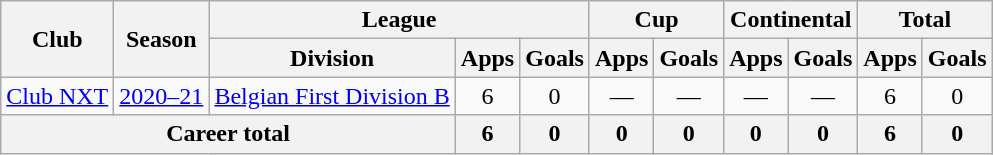<table class=wikitable style=text-align:center>
<tr>
<th rowspan=2>Club</th>
<th rowspan=2>Season</th>
<th colspan=3>League</th>
<th colspan=2>Cup</th>
<th colspan=2>Continental</th>
<th colspan=2>Total</th>
</tr>
<tr>
<th>Division</th>
<th>Apps</th>
<th>Goals</th>
<th>Apps</th>
<th>Goals</th>
<th>Apps</th>
<th>Goals</th>
<th>Apps</th>
<th>Goals</th>
</tr>
<tr>
<td rowspan=1><a href='#'>Club NXT</a></td>
<td><a href='#'>2020–21</a></td>
<td><a href='#'>Belgian First Division B</a></td>
<td>6</td>
<td>0</td>
<td>—</td>
<td>—</td>
<td>—</td>
<td>—</td>
<td>6</td>
<td>0</td>
</tr>
<tr>
<th colspan=3>Career total</th>
<th>6</th>
<th>0</th>
<th>0</th>
<th>0</th>
<th>0</th>
<th>0</th>
<th>6</th>
<th>0</th>
</tr>
</table>
